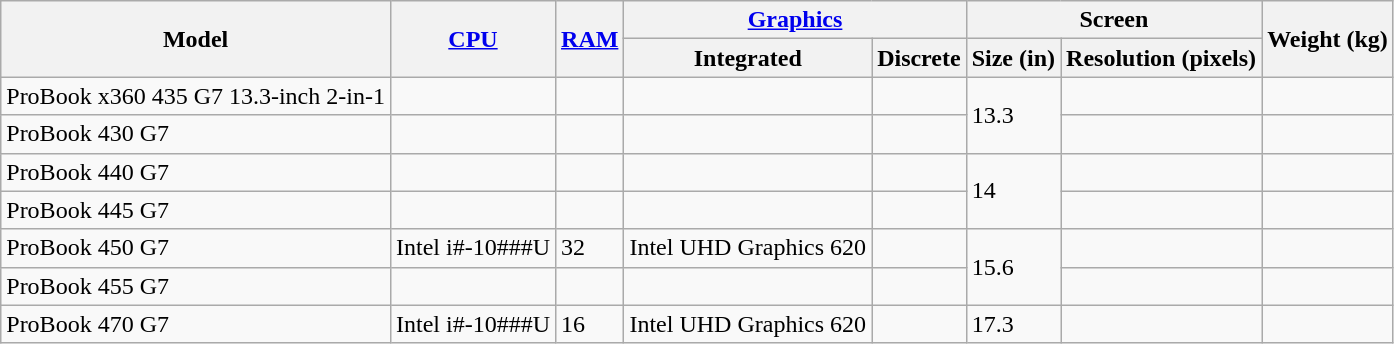<table class="wikitable">
<tr>
<th rowspan="2">Model</th>
<th rowspan="2"><a href='#'>CPU</a></th>
<th rowspan="2"><a href='#'>RAM</a></th>
<th colspan="2"><a href='#'>Graphics</a></th>
<th colspan="2">Screen</th>
<th rowspan="2">Weight (kg)</th>
</tr>
<tr>
<th>Integrated</th>
<th>Discrete</th>
<th>Size (in)</th>
<th>Resolution (pixels)</th>
</tr>
<tr>
<td>ProBook x360 435 G7 13.3-inch 2-in-1</td>
<td></td>
<td></td>
<td></td>
<td></td>
<td rowspan="2">13.3</td>
<td></td>
<td></td>
</tr>
<tr>
<td>ProBook 430 G7</td>
<td></td>
<td></td>
<td></td>
<td></td>
<td></td>
<td></td>
</tr>
<tr>
<td>ProBook 440 G7</td>
<td></td>
<td></td>
<td></td>
<td></td>
<td rowspan="2">14</td>
<td></td>
<td></td>
</tr>
<tr>
<td>ProBook 445 G7</td>
<td></td>
<td></td>
<td></td>
<td></td>
<td></td>
<td></td>
</tr>
<tr>
<td>ProBook 450 G7</td>
<td>Intel i#-10###U</td>
<td>32</td>
<td>Intel UHD Graphics 620</td>
<td></td>
<td rowspan="2">15.6</td>
<td></td>
<td></td>
</tr>
<tr>
<td>ProBook 455 G7</td>
<td></td>
<td></td>
<td></td>
<td></td>
<td></td>
<td></td>
</tr>
<tr>
<td>ProBook 470 G7</td>
<td>Intel i#-10###U</td>
<td>16</td>
<td>Intel UHD Graphics 620</td>
<td></td>
<td>17.3</td>
<td></td>
<td></td>
</tr>
</table>
